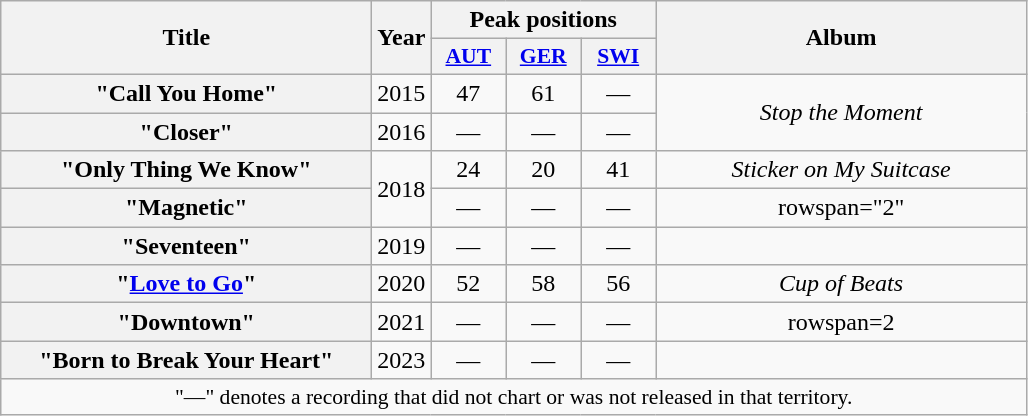<table class="wikitable plainrowheaders" style="text-align:center;">
<tr>
<th align="center" rowspan="2" style="width:15em;">Title</th>
<th align="center" rowspan="2" width="10">Year</th>
<th align="center" colspan="3" width="20">Peak positions</th>
<th align="center" rowspan="2" style="width:15em;">Album</th>
</tr>
<tr>
<th scope="col" style="width:3em;font-size:90%;"><a href='#'>AUT</a><br></th>
<th scope="col" style="width:3em;font-size:90%;"><a href='#'>GER</a><br></th>
<th scope="col" style="width:3em;font-size:90%;"><a href='#'>SWI</a><br></th>
</tr>
<tr>
<th scope="row">"Call You Home"</th>
<td>2015</td>
<td>47</td>
<td>61</td>
<td>—</td>
<td rowspan="2"><em>Stop the Moment</em></td>
</tr>
<tr>
<th scope="row">"Closer"</th>
<td>2016</td>
<td>—</td>
<td>—</td>
<td>—</td>
</tr>
<tr>
<th scope="row">"Only Thing We Know"<br></th>
<td rowspan="2">2018</td>
<td>24</td>
<td>20</td>
<td>41</td>
<td><em>Sticker on My Suitcase</em></td>
</tr>
<tr>
<th scope="row">"Magnetic"<br></th>
<td>—</td>
<td>—</td>
<td>—</td>
<td>rowspan="2" </td>
</tr>
<tr>
<th scope="row">"Seventeen"<br></th>
<td>2019</td>
<td>—</td>
<td>—</td>
<td>—</td>
</tr>
<tr>
<th scope="row">"<a href='#'>Love to Go</a>"<br></th>
<td>2020</td>
<td>52</td>
<td>58</td>
<td>56</td>
<td><em>Cup of Beats</em></td>
</tr>
<tr>
<th scope="row">"Downtown" <br></th>
<td>2021</td>
<td>—</td>
<td>—</td>
<td>—</td>
<td>rowspan=2</td>
</tr>
<tr>
<th scope="row">"Born to Break Your Heart"</th>
<td>2023</td>
<td>—</td>
<td>—</td>
<td>—</td>
</tr>
<tr>
<td colspan="10" style="font-size:90%">"—" denotes a recording that did not chart or was not released in that territory.</td>
</tr>
</table>
